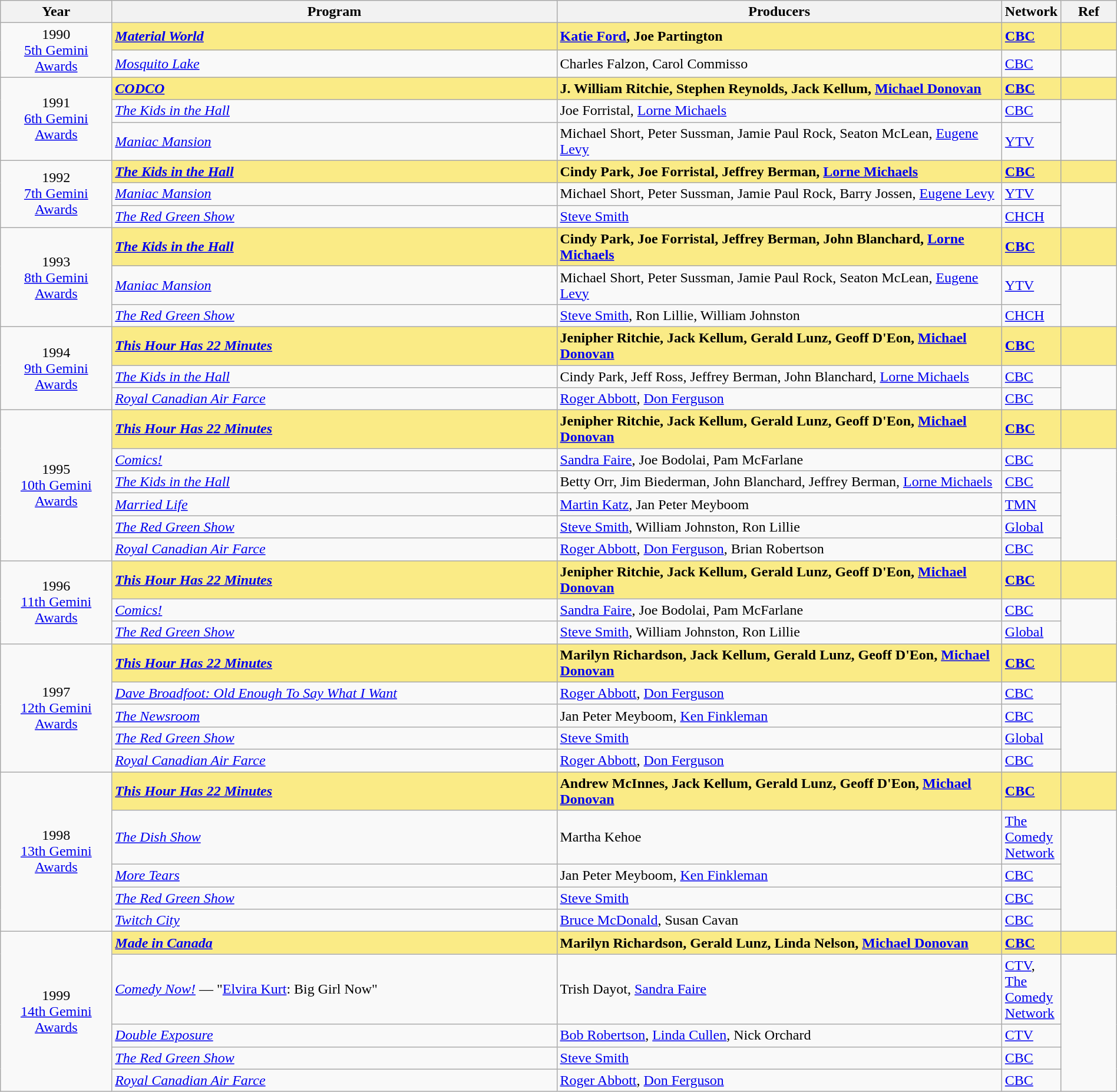<table class="wikitable" style="width:100%">
<tr>
<th style="width:10%;">Year</th>
<th style="width:40%;">Program</th>
<th style="width:40%;">Producers</th>
<th style="width:5%;">Network</th>
<th style="width:5%;">Ref</th>
</tr>
<tr>
<td rowspan="2" style="text-align:center">1990<br><a href='#'>5th Gemini Awards</a></td>
<td style="background:#FAEB86;"><strong><em><a href='#'>Material World</a></em></strong></td>
<td style="background:#FAEB86;"><strong><a href='#'>Katie Ford</a>, Joe Partington</strong></td>
<td style="background:#FAEB86;"><strong><a href='#'>CBC</a></strong></td>
<td style="background:#FAEB86;"></td>
</tr>
<tr>
<td><em><a href='#'>Mosquito Lake</a></em></td>
<td>Charles Falzon, Carol Commisso</td>
<td><a href='#'>CBC</a></td>
<td></td>
</tr>
<tr>
<td rowspan="3" style="text-align:center">1991<br><a href='#'>6th Gemini Awards</a></td>
<td style="background:#FAEB86;"><strong><em><a href='#'>CODCO</a></em></strong></td>
<td style="background:#FAEB86;"><strong>J. William Ritchie, Stephen Reynolds, Jack Kellum, <a href='#'>Michael Donovan</a></strong></td>
<td style="background:#FAEB86;"><strong><a href='#'>CBC</a></strong></td>
<td style="background:#FAEB86;"></td>
</tr>
<tr>
<td><em><a href='#'>The Kids in the Hall</a></em></td>
<td>Joe Forristal, <a href='#'>Lorne Michaels</a></td>
<td><a href='#'>CBC</a></td>
<td rowspan=2></td>
</tr>
<tr>
<td><em><a href='#'>Maniac Mansion</a></em></td>
<td>Michael Short, Peter Sussman, Jamie Paul Rock, Seaton McLean, <a href='#'>Eugene Levy</a></td>
<td><a href='#'>YTV</a></td>
</tr>
<tr>
<td rowspan="3" style="text-align:center">1992<br><a href='#'>7th Gemini Awards</a></td>
<td style="background:#FAEB86;"><strong><em><a href='#'>The Kids in the Hall</a></em></strong></td>
<td style="background:#FAEB86;"><strong>Cindy Park, Joe Forristal, Jeffrey Berman, <a href='#'>Lorne Michaels</a></strong></td>
<td style="background:#FAEB86;"><strong><a href='#'>CBC</a></strong></td>
<td style="background:#FAEB86;"></td>
</tr>
<tr>
<td><em><a href='#'>Maniac Mansion</a></em></td>
<td>Michael Short, Peter Sussman, Jamie Paul Rock, Barry Jossen, <a href='#'>Eugene Levy</a></td>
<td><a href='#'>YTV</a></td>
<td rowspan=2></td>
</tr>
<tr>
<td><em><a href='#'>The Red Green Show</a></em></td>
<td><a href='#'>Steve Smith</a></td>
<td><a href='#'>CHCH</a></td>
</tr>
<tr>
<td rowspan="3" style="text-align:center">1993<br><a href='#'>8th Gemini Awards</a></td>
<td style="background:#FAEB86;"><strong><em><a href='#'>The Kids in the Hall</a></em></strong></td>
<td style="background:#FAEB86;"><strong>Cindy Park, Joe Forristal, Jeffrey Berman, John Blanchard, <a href='#'>Lorne Michaels</a></strong></td>
<td style="background:#FAEB86;"><strong><a href='#'>CBC</a></strong></td>
<td style="background:#FAEB86;"></td>
</tr>
<tr>
<td><em><a href='#'>Maniac Mansion</a></em></td>
<td>Michael Short, Peter Sussman, Jamie Paul Rock, Seaton McLean, <a href='#'>Eugene Levy</a></td>
<td><a href='#'>YTV</a></td>
<td rowspan=2></td>
</tr>
<tr>
<td><em><a href='#'>The Red Green Show</a></em></td>
<td><a href='#'>Steve Smith</a>, Ron Lillie, William Johnston</td>
<td><a href='#'>CHCH</a></td>
</tr>
<tr>
<td rowspan="3" style="text-align:center">1994<br><a href='#'>9th Gemini Awards</a></td>
<td style="background:#FAEB86;"><strong><em><a href='#'>This Hour Has 22 Minutes</a></em></strong></td>
<td style="background:#FAEB86;"><strong>Jenipher Ritchie, Jack Kellum, Gerald Lunz, Geoff D'Eon, <a href='#'>Michael Donovan</a></strong></td>
<td style="background:#FAEB86;"><strong><a href='#'>CBC</a></strong></td>
<td style="background:#FAEB86;"></td>
</tr>
<tr>
<td><em><a href='#'>The Kids in the Hall</a></em></td>
<td>Cindy Park, Jeff Ross, Jeffrey Berman, John Blanchard, <a href='#'>Lorne Michaels</a></td>
<td><a href='#'>CBC</a></td>
<td rowspan=2></td>
</tr>
<tr>
<td><em><a href='#'>Royal Canadian Air Farce</a></em></td>
<td><a href='#'>Roger Abbott</a>, <a href='#'>Don Ferguson</a></td>
<td><a href='#'>CBC</a></td>
</tr>
<tr>
<td rowspan="6" style="text-align:center">1995<br><a href='#'>10th Gemini Awards</a></td>
<td style="background:#FAEB86;"><strong><em><a href='#'>This Hour Has 22 Minutes</a></em></strong></td>
<td style="background:#FAEB86;"><strong>Jenipher Ritchie, Jack Kellum, Gerald Lunz, Geoff D'Eon, <a href='#'>Michael Donovan</a></strong></td>
<td style="background:#FAEB86;"><strong><a href='#'>CBC</a></strong></td>
<td style="background:#FAEB86;"></td>
</tr>
<tr>
<td><em><a href='#'>Comics!</a></em></td>
<td><a href='#'>Sandra Faire</a>, Joe Bodolai, Pam McFarlane</td>
<td><a href='#'>CBC</a></td>
<td rowspan=5></td>
</tr>
<tr>
<td><em><a href='#'>The Kids in the Hall</a></em></td>
<td>Betty Orr, Jim Biederman, John Blanchard, Jeffrey Berman, <a href='#'>Lorne Michaels</a></td>
<td><a href='#'>CBC</a></td>
</tr>
<tr>
<td><em><a href='#'>Married Life</a></em></td>
<td><a href='#'>Martin Katz</a>, Jan Peter Meyboom</td>
<td><a href='#'>TMN</a></td>
</tr>
<tr>
<td><em><a href='#'>The Red Green Show</a></em></td>
<td><a href='#'>Steve Smith</a>, William Johnston, Ron Lillie</td>
<td><a href='#'>Global</a></td>
</tr>
<tr>
<td><em><a href='#'>Royal Canadian Air Farce</a></em></td>
<td><a href='#'>Roger Abbott</a>, <a href='#'>Don Ferguson</a>, Brian Robertson</td>
<td><a href='#'>CBC</a></td>
</tr>
<tr>
<td rowspan="3" style="text-align:center">1996<br><a href='#'>11th Gemini Awards</a></td>
<td style="background:#FAEB86;"><strong><em><a href='#'>This Hour Has 22 Minutes</a></em></strong></td>
<td style="background:#FAEB86;"><strong>Jenipher Ritchie, Jack Kellum, Gerald Lunz, Geoff D'Eon, <a href='#'>Michael Donovan</a></strong></td>
<td style="background:#FAEB86;"><strong><a href='#'>CBC</a></strong></td>
<td style="background:#FAEB86;"></td>
</tr>
<tr>
<td><em><a href='#'>Comics!</a></em></td>
<td><a href='#'>Sandra Faire</a>, Joe Bodolai, Pam McFarlane</td>
<td><a href='#'>CBC</a></td>
<td rowspan=2></td>
</tr>
<tr>
<td><em><a href='#'>The Red Green Show</a></em></td>
<td><a href='#'>Steve Smith</a>, William Johnston, Ron Lillie</td>
<td><a href='#'>Global</a></td>
</tr>
<tr>
<td rowspan="5" style="text-align:center">1997<br><a href='#'>12th Gemini Awards</a></td>
<td style="background:#FAEB86;"><strong><em><a href='#'>This Hour Has 22 Minutes</a></em></strong></td>
<td style="background:#FAEB86;"><strong>Marilyn Richardson, Jack Kellum, Gerald Lunz, Geoff D'Eon, <a href='#'>Michael Donovan</a></strong></td>
<td style="background:#FAEB86;"><strong><a href='#'>CBC</a></strong></td>
<td style="background:#FAEB86;"></td>
</tr>
<tr>
<td><em><a href='#'>Dave Broadfoot: Old Enough To Say What I Want</a></em></td>
<td><a href='#'>Roger Abbott</a>, <a href='#'>Don Ferguson</a></td>
<td><a href='#'>CBC</a></td>
<td rowspan=4></td>
</tr>
<tr>
<td><em><a href='#'>The Newsroom</a></em></td>
<td>Jan Peter Meyboom, <a href='#'>Ken Finkleman</a></td>
<td><a href='#'>CBC</a></td>
</tr>
<tr>
<td><em><a href='#'>The Red Green Show</a></em></td>
<td><a href='#'>Steve Smith</a></td>
<td><a href='#'>Global</a></td>
</tr>
<tr>
<td><em><a href='#'>Royal Canadian Air Farce</a></em></td>
<td><a href='#'>Roger Abbott</a>, <a href='#'>Don Ferguson</a></td>
<td><a href='#'>CBC</a></td>
</tr>
<tr>
<td rowspan="5" style="text-align:center">1998<br><a href='#'>13th Gemini Awards</a></td>
<td style="background:#FAEB86;"><strong><em><a href='#'>This Hour Has 22 Minutes</a></em></strong></td>
<td style="background:#FAEB86;"><strong>Andrew McInnes, Jack Kellum, Gerald Lunz, Geoff D'Eon, <a href='#'>Michael Donovan</a></strong></td>
<td style="background:#FAEB86;"><strong><a href='#'>CBC</a></strong></td>
<td style="background:#FAEB86;"></td>
</tr>
<tr>
<td><em><a href='#'>The Dish Show</a></em></td>
<td>Martha Kehoe</td>
<td><a href='#'>The Comedy Network</a></td>
<td rowspan=4></td>
</tr>
<tr>
<td><em><a href='#'>More Tears</a></em></td>
<td>Jan Peter Meyboom, <a href='#'>Ken Finkleman</a></td>
<td><a href='#'>CBC</a></td>
</tr>
<tr>
<td><em><a href='#'>The Red Green Show</a></em></td>
<td><a href='#'>Steve Smith</a></td>
<td><a href='#'>CBC</a></td>
</tr>
<tr>
<td><em><a href='#'>Twitch City</a></em></td>
<td><a href='#'>Bruce McDonald</a>, Susan Cavan</td>
<td><a href='#'>CBC</a></td>
</tr>
<tr>
<td rowspan="5" style="text-align:center">1999<br><a href='#'>14th Gemini Awards</a></td>
<td style="background:#FAEB86;"><strong><em><a href='#'>Made in Canada</a></em></strong></td>
<td style="background:#FAEB86;"><strong>Marilyn Richardson, Gerald Lunz, Linda Nelson, <a href='#'>Michael Donovan</a></strong></td>
<td style="background:#FAEB86;"><strong><a href='#'>CBC</a></strong></td>
<td style="background:#FAEB86;"></td>
</tr>
<tr>
<td><em><a href='#'>Comedy Now!</a></em> — "<a href='#'>Elvira Kurt</a>: Big Girl Now"</td>
<td>Trish Dayot, <a href='#'>Sandra Faire</a></td>
<td><a href='#'>CTV</a>, <a href='#'>The Comedy Network</a></td>
<td rowspan=4></td>
</tr>
<tr>
<td><em><a href='#'>Double Exposure</a></em></td>
<td><a href='#'>Bob Robertson</a>, <a href='#'>Linda Cullen</a>, Nick Orchard</td>
<td><a href='#'>CTV</a></td>
</tr>
<tr>
<td><em><a href='#'>The Red Green Show</a></em></td>
<td><a href='#'>Steve Smith</a></td>
<td><a href='#'>CBC</a></td>
</tr>
<tr>
<td><em><a href='#'>Royal Canadian Air Farce</a></em></td>
<td><a href='#'>Roger Abbott</a>, <a href='#'>Don Ferguson</a></td>
<td><a href='#'>CBC</a></td>
</tr>
</table>
